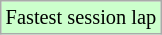<table class="wikitable" style="font-size: 85%;">
<tr style="background:#ccffcc;">
<td>Fastest session lap</td>
</tr>
</table>
